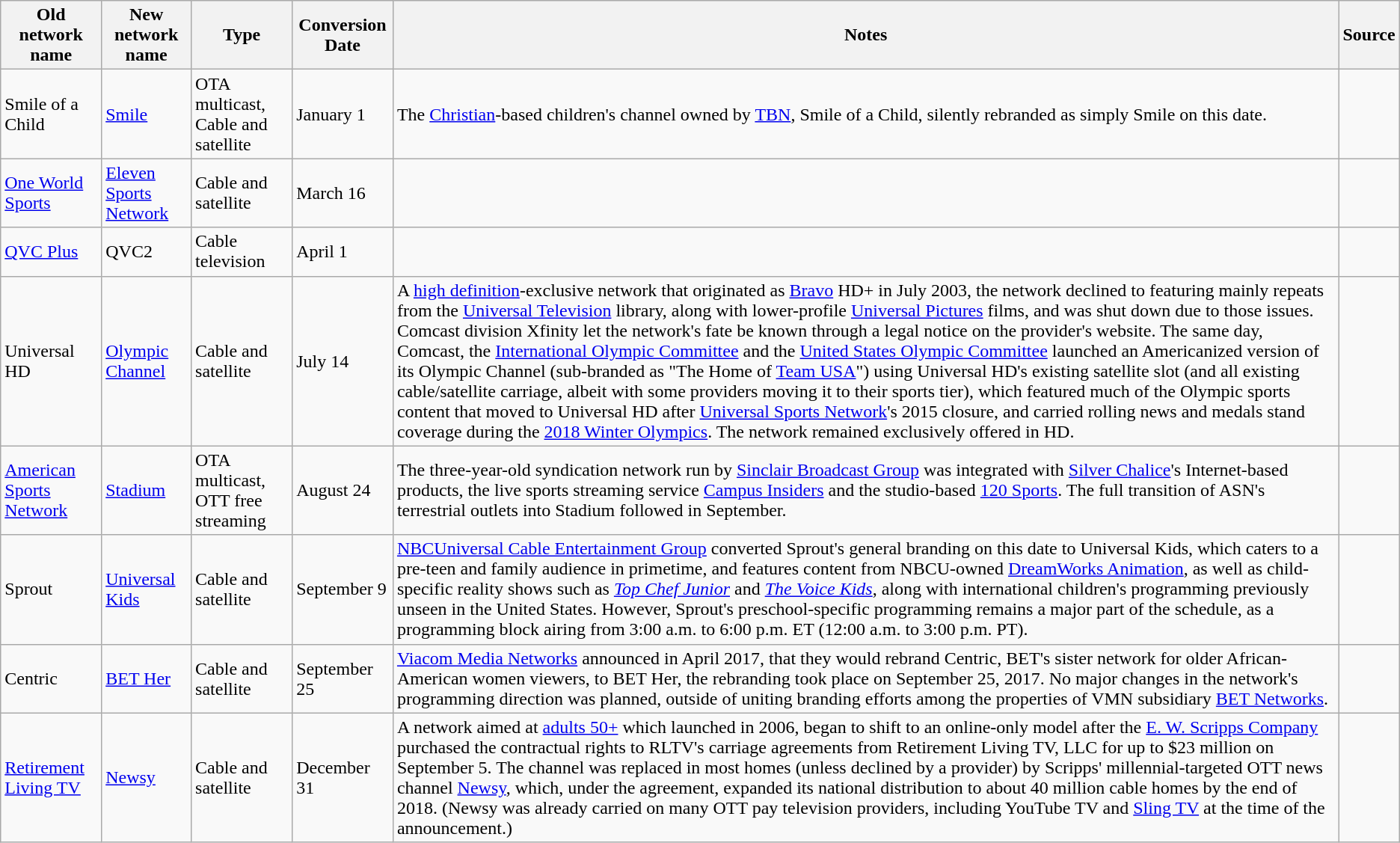<table class="wikitable">
<tr>
<th>Old network name</th>
<th>New network name</th>
<th>Type</th>
<th>Conversion Date</th>
<th>Notes</th>
<th>Source</th>
</tr>
<tr>
<td>Smile of a Child</td>
<td><a href='#'>Smile</a></td>
<td>OTA multicast, Cable and satellite</td>
<td>January 1</td>
<td>The <a href='#'>Christian</a>-based children's channel owned by <a href='#'>TBN</a>, Smile of a Child, silently rebranded as simply Smile on this date.</td>
<td></td>
</tr>
<tr>
<td><a href='#'>One World Sports</a></td>
<td><a href='#'>Eleven Sports Network</a></td>
<td>Cable and satellite</td>
<td>March 16</td>
<td></td>
<td></td>
</tr>
<tr>
<td><a href='#'>QVC Plus</a></td>
<td>QVC2</td>
<td>Cable television</td>
<td>April 1</td>
<td></td>
<td></td>
</tr>
<tr>
<td>Universal HD</td>
<td><a href='#'>Olympic Channel</a></td>
<td>Cable and satellite</td>
<td>July 14</td>
<td>A <a href='#'>high definition</a>-exclusive network that originated as <a href='#'>Bravo</a> HD+ in July 2003, the network declined to featuring mainly repeats from the <a href='#'>Universal Television</a> library, along with lower-profile <a href='#'>Universal Pictures</a> films, and was shut down due to those issues. Comcast division Xfinity let the network's fate be known through a legal notice on the provider's website. The same day, Comcast, the <a href='#'>International Olympic Committee</a> and the <a href='#'>United States Olympic Committee</a> launched an Americanized version of its Olympic Channel (sub-branded as "The Home of <a href='#'>Team USA</a>") using Universal HD's existing satellite slot (and all existing cable/satellite carriage, albeit with some providers moving it to their sports tier), which featured much of the Olympic sports content that moved to Universal HD after <a href='#'>Universal Sports Network</a>'s 2015 closure, and carried rolling news and medals stand coverage during the <a href='#'>2018 Winter Olympics</a>. The network remained exclusively offered in HD.</td>
<td></td>
</tr>
<tr>
<td><a href='#'>American Sports Network</a></td>
<td><a href='#'>Stadium</a></td>
<td>OTA multicast, OTT free streaming</td>
<td>August 24</td>
<td>The three-year-old syndication network run by <a href='#'>Sinclair Broadcast Group</a> was integrated with <a href='#'>Silver Chalice</a>'s Internet-based products, the live sports streaming service <a href='#'>Campus Insiders</a> and the studio-based <a href='#'>120 Sports</a>. The full transition of ASN's terrestrial outlets into Stadium followed in September.</td>
<td></td>
</tr>
<tr>
<td>Sprout</td>
<td><a href='#'>Universal Kids</a></td>
<td>Cable and satellite</td>
<td>September 9</td>
<td><a href='#'>NBCUniversal Cable Entertainment Group</a> converted Sprout's general branding on this date to Universal Kids, which caters to a pre-teen and family audience in primetime, and features content from NBCU-owned <a href='#'>DreamWorks Animation</a>, as well as child-specific reality shows such as <em><a href='#'>Top Chef Junior</a></em> and <em><a href='#'>The Voice Kids</a></em>, along with international children's programming previously unseen in the United States. However, Sprout's preschool-specific programming remains a major part of the schedule, as a programming block airing from 3:00 a.m. to 6:00 p.m. ET (12:00 a.m. to 3:00 p.m. PT).</td>
<td></td>
</tr>
<tr>
<td>Centric</td>
<td><a href='#'>BET Her</a></td>
<td>Cable and satellite</td>
<td>September 25</td>
<td><a href='#'>Viacom Media Networks</a> announced in April 2017, that they would rebrand Centric, BET's sister network for older African-American women viewers, to BET Her, the rebranding took place on September 25, 2017. No major changes in the network's programming direction was planned, outside of uniting branding efforts among the properties of VMN subsidiary <a href='#'>BET Networks</a>.</td>
<td></td>
</tr>
<tr>
<td><a href='#'>Retirement Living TV</a></td>
<td><a href='#'>Newsy</a></td>
<td>Cable and satellite</td>
<td>December 31</td>
<td>A network aimed at <a href='#'>adults 50+</a> which launched in 2006, began to shift to an online-only model after the <a href='#'>E. W. Scripps Company</a> purchased the contractual rights to RLTV's carriage agreements from Retirement Living TV, LLC for up to $23 million on September 5. The channel was replaced in most homes (unless declined by a provider) by Scripps' millennial-targeted OTT news channel <a href='#'>Newsy</a>, which, under the agreement, expanded its national distribution to about 40 million cable homes by the end of 2018. (Newsy was already carried on many OTT pay television providers, including YouTube TV and <a href='#'>Sling TV</a> at the time of the announcement.)</td>
<td></td>
</tr>
</table>
